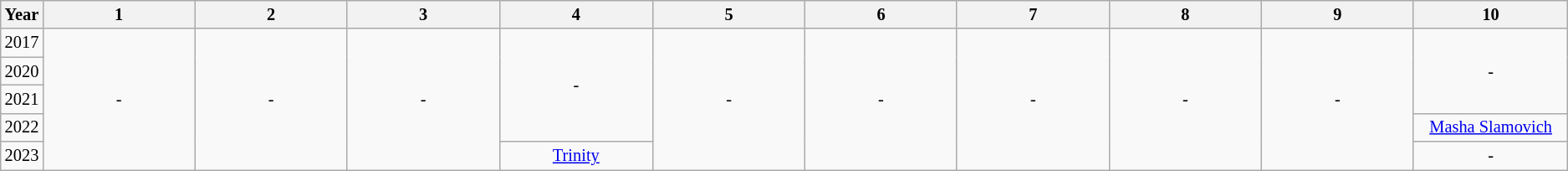<table class="wikitable" style="font-size:85%; text-align: center">
<tr>
<th>Year</th>
<th width="10%">1</th>
<th width="10%">2</th>
<th width="10%">3</th>
<th width="10%">4</th>
<th width="10%">5</th>
<th width="10%">6</th>
<th width="10%">7</th>
<th width="10%">8</th>
<th width="10%">9</th>
<th width="10%">10</th>
</tr>
<tr>
<td>2017</td>
<td rowspan=5>-</td>
<td rowspan=5>-</td>
<td rowspan=5>-</td>
<td rowspan=4>-</td>
<td rowspan=5>-</td>
<td rowspan=5>-</td>
<td rowspan=5>-</td>
<td rowspan=5>-</td>
<td rowspan=5>-</td>
<td rowspan=3>-</td>
</tr>
<tr>
<td>2020</td>
</tr>
<tr>
<td>2021</td>
</tr>
<tr>
<td>2022</td>
<td><a href='#'>Masha Slamovich</a></td>
</tr>
<tr>
<td>2023</td>
<td><a href='#'>Trinity</a></td>
<td>-</td>
</tr>
</table>
